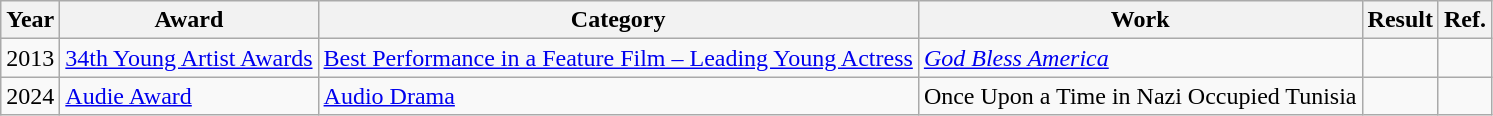<table class="wikitable">
<tr>
<th>Year</th>
<th>Award</th>
<th>Category</th>
<th>Work</th>
<th>Result</th>
<th><abbr>Ref.</abbr></th>
</tr>
<tr>
<td>2013</td>
<td><a href='#'>34th Young Artist Awards</a></td>
<td><a href='#'>Best Performance in a Feature Film – Leading Young Actress</a></td>
<td><em><a href='#'>God Bless America</a></em></td>
<td></td>
<td></td>
</tr>
<tr>
<td>2024</td>
<td><a href='#'>Audie Award</a></td>
<td><a href='#'>Audio Drama</a></td>
<td>Once Upon a Time in Nazi Occupied Tunisia</td>
<td></td>
<td></td>
</tr>
</table>
